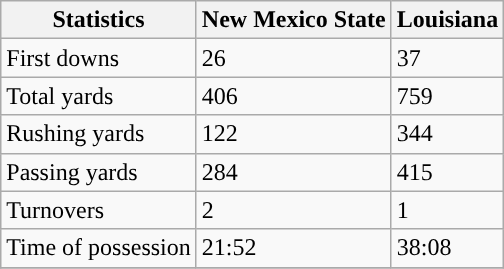<table class="wikitable">
<tr>
<th>Statistics</th>
<th>New Mexico State</th>
<th>Louisiana</th>
</tr>
<tr>
<td>First downs</td>
<td>26</td>
<td>37</td>
</tr>
<tr>
<td>Total yards</td>
<td>406</td>
<td>759</td>
</tr>
<tr>
<td>Rushing yards</td>
<td>122</td>
<td>344</td>
</tr>
<tr>
<td>Passing yards</td>
<td>284</td>
<td>415</td>
</tr>
<tr>
<td>Turnovers</td>
<td>2</td>
<td>1</td>
</tr>
<tr>
<td>Time of possession</td>
<td>21:52</td>
<td>38:08</td>
</tr>
<tr>
</tr>
</table>
